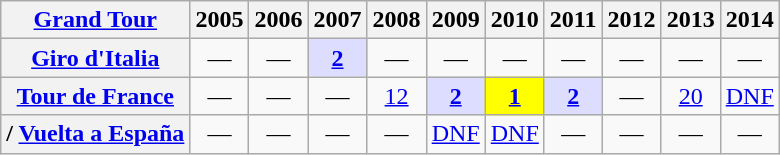<table class="wikitable plainrowheaders">
<tr>
<th scope="col"><a href='#'>Grand Tour</a></th>
<th scope="col">2005</th>
<th scope="col">2006</th>
<th scope="col">2007</th>
<th scope="col">2008</th>
<th scope="col">2009</th>
<th scope="col">2010</th>
<th scope="col">2011</th>
<th scope="col">2012</th>
<th scope="col">2013</th>
<th scope="col">2014</th>
</tr>
<tr style="text-align:center;">
<th scope="row"> <a href='#'>Giro d'Italia</a></th>
<td>—</td>
<td>—</td>
<td style="background:#ddf;"><a href='#'><strong>2</strong></a></td>
<td>—</td>
<td>—</td>
<td>—</td>
<td>—</td>
<td>—</td>
<td>—</td>
<td>—</td>
</tr>
<tr style="text-align:center;">
<th scope="row"> <a href='#'>Tour de France</a></th>
<td>—</td>
<td>—</td>
<td>—</td>
<td><a href='#'>12</a></td>
<td style="background:#ddf;"><a href='#'><strong>2</strong></a></td>
<td style="background:yellow;"><a href='#'><strong>1</strong></a></td>
<td style="background:#ddf;"><a href='#'><strong>2</strong></a></td>
<td>—</td>
<td><a href='#'>20</a></td>
<td><a href='#'>DNF</a></td>
</tr>
<tr style="text-align:center;">
<th scope="row">/ <a href='#'>Vuelta a España</a></th>
<td>—</td>
<td>—</td>
<td>—</td>
<td>—</td>
<td><a href='#'>DNF</a></td>
<td><a href='#'>DNF</a></td>
<td>—</td>
<td>—</td>
<td>—</td>
<td>—</td>
</tr>
</table>
